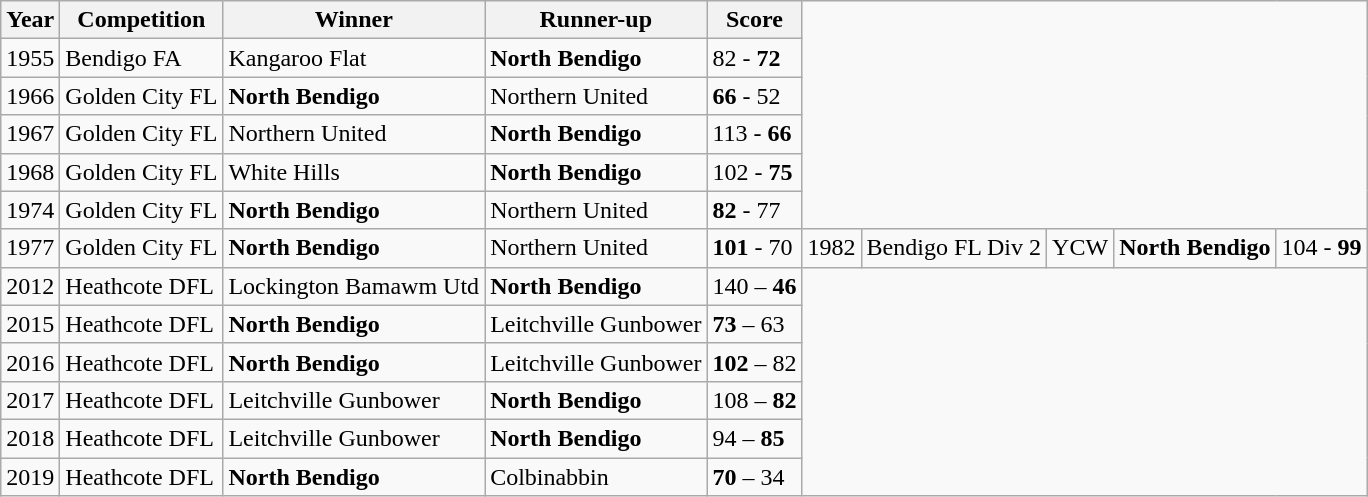<table class="wikitable">
<tr>
<th>Year</th>
<th>Competition</th>
<th>Winner</th>
<th>Runner-up</th>
<th>Score</th>
</tr>
<tr>
<td>1955</td>
<td>Bendigo FA</td>
<td>Kangaroo Flat</td>
<td><strong>North Bendigo</strong></td>
<td>82 - <strong>72</strong></td>
</tr>
<tr>
<td>1966</td>
<td>Golden City FL</td>
<td><strong>North Bendigo</strong></td>
<td>Northern United</td>
<td><strong>66</strong> - 52</td>
</tr>
<tr>
<td>1967</td>
<td>Golden City FL</td>
<td>Northern United</td>
<td><strong>North Bendigo</strong></td>
<td>113 - <strong>66</strong></td>
</tr>
<tr>
<td>1968</td>
<td>Golden City FL</td>
<td>White Hills</td>
<td><strong>North Bendigo</strong></td>
<td>102 - <strong>75</strong></td>
</tr>
<tr>
<td>1974</td>
<td>Golden City FL</td>
<td><strong>North Bendigo</strong></td>
<td>Northern United</td>
<td><strong>82</strong> - 77</td>
</tr>
<tr>
<td>1977</td>
<td>Golden City FL</td>
<td><strong>North Bendigo</strong></td>
<td>Northern United</td>
<td><strong>101</strong> - 70</td>
<td>1982</td>
<td>Bendigo FL Div 2</td>
<td>YCW</td>
<td><strong>North Bendigo</strong></td>
<td>104 - <strong>99</strong></td>
</tr>
<tr>
<td>2012</td>
<td>Heathcote DFL</td>
<td>Lockington Bamawm Utd</td>
<td><strong>North Bendigo</strong></td>
<td>140 – <strong>46</strong></td>
</tr>
<tr>
<td>2015</td>
<td>Heathcote DFL</td>
<td><strong>North Bendigo</strong></td>
<td>Leitchville Gunbower</td>
<td><strong>73</strong> – 63</td>
</tr>
<tr>
<td>2016</td>
<td>Heathcote DFL</td>
<td><strong>North Bendigo</strong></td>
<td>Leitchville Gunbower</td>
<td><strong>102</strong> – 82</td>
</tr>
<tr>
<td>2017</td>
<td>Heathcote DFL</td>
<td>Leitchville Gunbower</td>
<td><strong>North Bendigo</strong></td>
<td>108 – <strong>82</strong></td>
</tr>
<tr>
<td>2018</td>
<td>Heathcote DFL</td>
<td>Leitchville Gunbower</td>
<td><strong>North Bendigo</strong></td>
<td>94 – <strong>85</strong></td>
</tr>
<tr>
<td>2019</td>
<td>Heathcote DFL</td>
<td><strong>North Bendigo</strong></td>
<td>Colbinabbin</td>
<td><strong>70</strong> – 34</td>
</tr>
</table>
